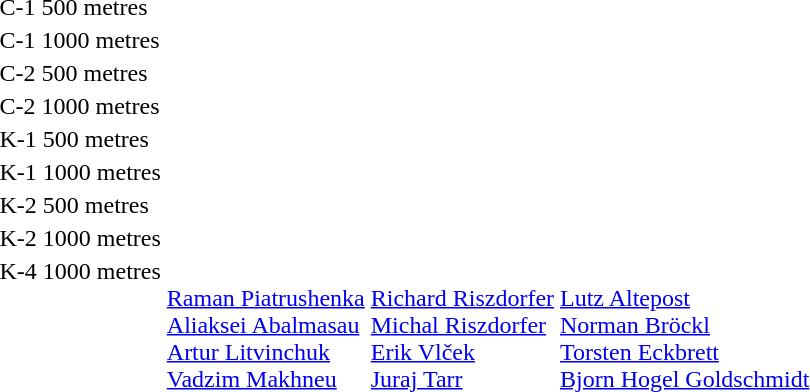<table>
<tr valign="top">
<td>C-1 500 metres<br></td>
<td></td>
<td></td>
<td></td>
</tr>
<tr valign="top">
<td>C-1 1000 metres<br></td>
<td></td>
<td></td>
<td></td>
</tr>
<tr valign="top">
<td>C-2 500 metres<br></td>
<td></td>
<td></td>
<td></td>
</tr>
<tr valign="top">
<td>C-2 1000 metres<br></td>
<td></td>
<td></td>
<td></td>
</tr>
<tr valign="top">
<td>K-1 500 metres<br></td>
<td></td>
<td></td>
<td></td>
</tr>
<tr valign="top">
<td>K-1 1000 metres <br></td>
<td></td>
<td></td>
<td></td>
</tr>
<tr valign="top">
<td>K-2 500 metres<br></td>
<td></td>
<td></td>
<td></td>
</tr>
<tr valign="top">
<td>K-2 1000 metres<br></td>
<td></td>
<td></td>
<td></td>
</tr>
<tr valign="top">
<td>K-4 1000 metres<br></td>
<td><br><a href='#'>Raman Piatrushenka</a><br><a href='#'>Aliaksei Abalmasau</a><br><a href='#'>Artur Litvinchuk</a><br><a href='#'>Vadzim Makhneu</a></td>
<td><br><a href='#'>Richard Riszdorfer</a><br><a href='#'>Michal Riszdorfer</a><br><a href='#'>Erik Vlček</a><br><a href='#'>Juraj Tarr</a></td>
<td><br><a href='#'>Lutz Altepost</a><br><a href='#'>Norman Bröckl</a><br><a href='#'>Torsten Eckbrett</a><br><a href='#'>Bjorn Hogel Goldschmidt</a></td>
</tr>
</table>
